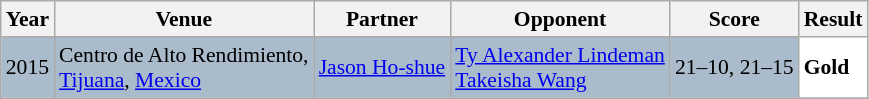<table class="sortable wikitable" style="font-size: 90%;">
<tr>
<th>Year</th>
<th>Venue</th>
<th>Partner</th>
<th>Opponent</th>
<th>Score</th>
<th>Result</th>
</tr>
<tr style="background:#AABBCC">
<td align="center">2015</td>
<td align="left">Centro de Alto Rendimiento,<br><a href='#'>Tijuana</a>, <a href='#'>Mexico</a></td>
<td align="left"> <a href='#'>Jason Ho-shue</a></td>
<td align="left"> <a href='#'>Ty Alexander Lindeman</a> <br>  <a href='#'>Takeisha Wang</a></td>
<td align="left">21–10, 21–15</td>
<td style="text-align:left; background:white"> <strong>Gold</strong></td>
</tr>
</table>
